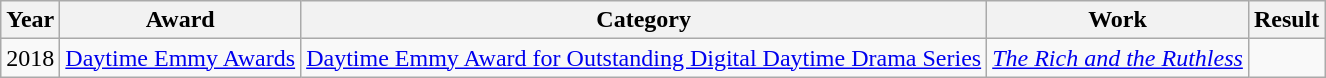<table class="wikitable sortable">
<tr>
<th>Year</th>
<th>Award</th>
<th>Category</th>
<th>Work</th>
<th>Result</th>
</tr>
<tr>
<td>2018</td>
<td><a href='#'>Daytime Emmy Awards</a></td>
<td><a href='#'>Daytime Emmy Award for Outstanding Digital Daytime Drama Series</a></td>
<td><em><a href='#'>The Rich and the Ruthless</a></em></td>
<td></td>
</tr>
</table>
